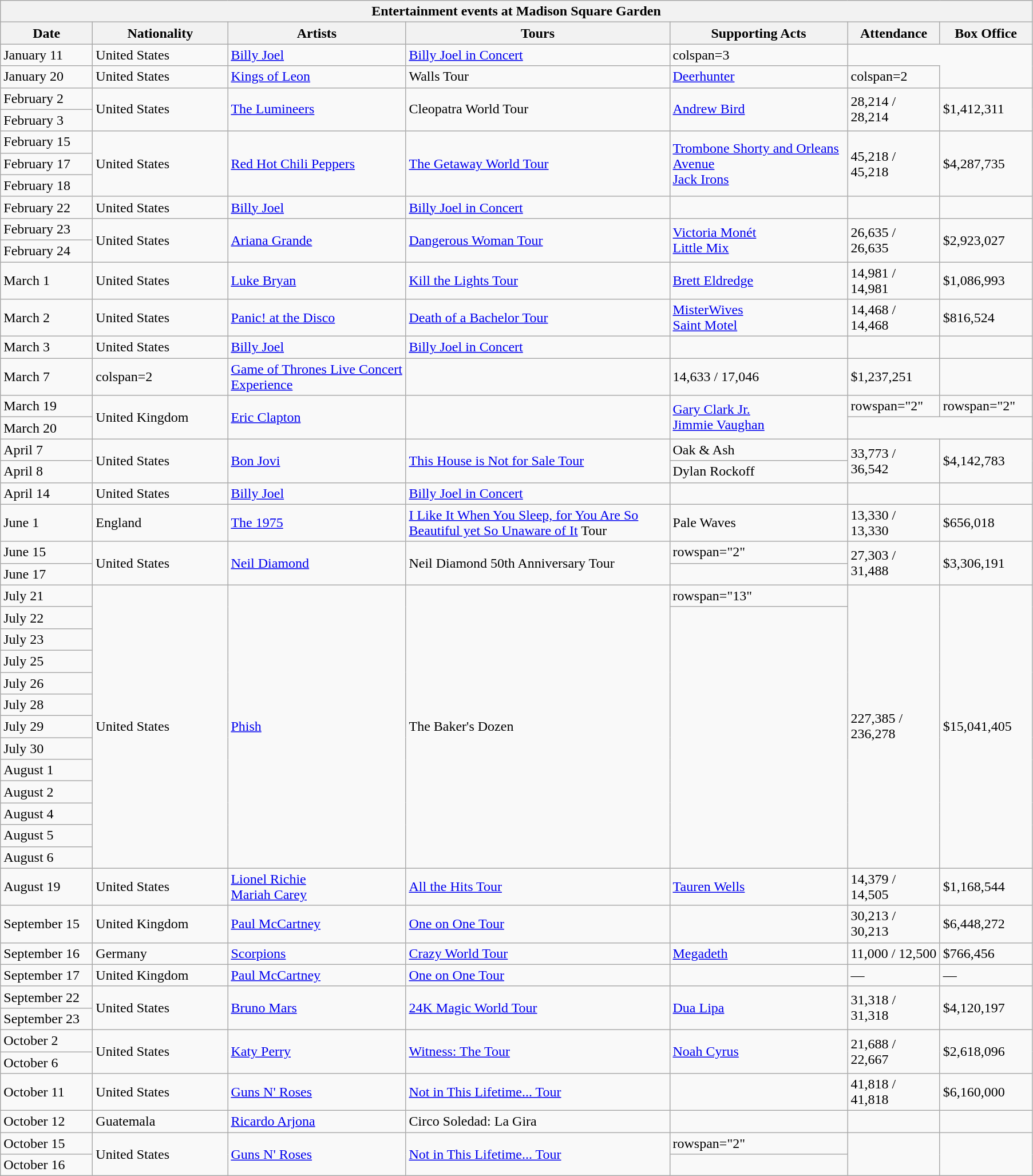<table class="wikitable">
<tr>
<th colspan="7">Entertainment events at Madison Square Garden</th>
</tr>
<tr>
<th width=100>Date</th>
<th width=150>Nationality</th>
<th width=200>Artists</th>
<th width=300>Tours</th>
<th width=200>Supporting Acts</th>
<th width=100>Attendance</th>
<th width=100>Box Office</th>
</tr>
<tr>
<td>January 11</td>
<td>United States</td>
<td><a href='#'>Billy Joel</a></td>
<td><a href='#'>Billy Joel in Concert</a></td>
<td>colspan=3 </td>
</tr>
<tr>
<td>January 20</td>
<td>United States</td>
<td><a href='#'>Kings of Leon</a></td>
<td>Walls Tour</td>
<td><a href='#'>Deerhunter</a></td>
<td>colspan=2 </td>
</tr>
<tr>
<td>February 2</td>
<td rowspan="2">United States</td>
<td rowspan="2"><a href='#'>The Lumineers</a></td>
<td rowspan="2">Cleopatra World Tour</td>
<td rowspan="2"><a href='#'>Andrew Bird</a></td>
<td rowspan="2">28,214 / 28,214</td>
<td rowspan="2">$1,412,311</td>
</tr>
<tr>
<td>February 3</td>
</tr>
<tr>
<td>February 15</td>
<td rowspan="3">United States</td>
<td rowspan="3"><a href='#'>Red Hot Chili Peppers</a></td>
<td rowspan="3"><a href='#'>The Getaway World Tour</a></td>
<td rowspan="3"><a href='#'>Trombone Shorty and Orleans Avenue</a><br><a href='#'>Jack Irons</a></td>
<td rowspan="3">45,218 / 45,218</td>
<td rowspan="3">$4,287,735</td>
</tr>
<tr>
<td>February 17</td>
</tr>
<tr>
<td>February 18</td>
</tr>
<tr>
<td>February 22</td>
<td>United States</td>
<td><a href='#'>Billy Joel</a></td>
<td><a href='#'>Billy Joel in Concert</a></td>
<td></td>
<td></td>
<td></td>
</tr>
<tr>
<td>February 23</td>
<td rowspan="2">United States</td>
<td rowspan="2"><a href='#'>Ariana Grande</a></td>
<td rowspan="2"><a href='#'>Dangerous Woman Tour</a></td>
<td rowspan="2"><a href='#'>Victoria Monét</a><br><a href='#'>Little Mix</a></td>
<td rowspan="2">26,635 / 26,635</td>
<td rowspan="2">$2,923,027</td>
</tr>
<tr>
<td>February 24</td>
</tr>
<tr>
<td>March 1</td>
<td>United States</td>
<td><a href='#'>Luke Bryan</a></td>
<td><a href='#'>Kill the Lights Tour</a></td>
<td><a href='#'>Brett Eldredge</a></td>
<td>14,981 / 14,981</td>
<td>$1,086,993</td>
</tr>
<tr>
<td>March 2</td>
<td>United States</td>
<td><a href='#'>Panic! at the Disco</a></td>
<td><a href='#'>Death of a Bachelor Tour</a></td>
<td><a href='#'>MisterWives</a><br><a href='#'>Saint Motel</a></td>
<td>14,468 / 14,468</td>
<td>$816,524</td>
</tr>
<tr>
<td>March 3</td>
<td>United States</td>
<td><a href='#'>Billy Joel</a></td>
<td><a href='#'>Billy Joel in Concert</a></td>
<td></td>
<td></td>
<td></td>
</tr>
<tr>
<td>March 7</td>
<td>colspan=2 </td>
<td><a href='#'>Game of Thrones Live Concert Experience</a></td>
<td></td>
<td>14,633 / 17,046</td>
<td>$1,237,251</td>
</tr>
<tr>
<td>March 19</td>
<td rowspan="2">United Kingdom</td>
<td rowspan="2"><a href='#'>Eric Clapton</a></td>
<td rowspan="2"></td>
<td rowspan="2"><a href='#'>Gary Clark Jr.</a><br><a href='#'>Jimmie Vaughan</a></td>
<td>rowspan="2" </td>
<td>rowspan="2" </td>
</tr>
<tr>
<td>March 20</td>
</tr>
<tr>
<td>April 7</td>
<td rowspan="2">United States</td>
<td rowspan="2"><a href='#'>Bon Jovi</a></td>
<td rowspan="2"><a href='#'>This House is Not for Sale Tour</a></td>
<td>Oak & Ash</td>
<td rowspan="2">33,773 / 36,542</td>
<td rowspan="2">$4,142,783</td>
</tr>
<tr>
<td>April 8</td>
<td>Dylan Rockoff</td>
</tr>
<tr>
<td>April 14</td>
<td>United States</td>
<td><a href='#'>Billy Joel</a></td>
<td><a href='#'>Billy Joel in Concert</a></td>
<td></td>
<td></td>
<td></td>
</tr>
<tr>
<td>June 1</td>
<td>England</td>
<td><a href='#'>The 1975</a></td>
<td><a href='#'>I Like It When You Sleep, for You Are So Beautiful yet So Unaware of It</a> Tour</td>
<td>Pale Waves</td>
<td>13,330 / 13,330</td>
<td>$656,018</td>
</tr>
<tr>
<td>June 15</td>
<td rowspan="2">United States</td>
<td rowspan="2"><a href='#'>Neil Diamond</a></td>
<td rowspan="2">Neil Diamond 50th Anniversary Tour</td>
<td>rowspan="2" </td>
<td rowspan="2">27,303 / 31,488</td>
<td rowspan="2">$3,306,191</td>
</tr>
<tr>
<td>June 17</td>
</tr>
<tr>
<td>July 21</td>
<td rowspan="13">United States</td>
<td rowspan="13"><a href='#'>Phish</a></td>
<td rowspan="13">The Baker's Dozen</td>
<td>rowspan="13" </td>
<td rowspan="13">227,385 / 236,278</td>
<td rowspan="13">$15,041,405</td>
</tr>
<tr>
<td>July 22</td>
</tr>
<tr>
<td>July 23</td>
</tr>
<tr>
<td>July 25</td>
</tr>
<tr>
<td>July 26</td>
</tr>
<tr>
<td>July 28</td>
</tr>
<tr>
<td>July 29</td>
</tr>
<tr>
<td>July 30</td>
</tr>
<tr>
<td>August 1</td>
</tr>
<tr>
<td>August 2</td>
</tr>
<tr>
<td>August 4</td>
</tr>
<tr>
<td>August 5</td>
</tr>
<tr>
<td>August 6</td>
</tr>
<tr>
<td>August 19</td>
<td>United States</td>
<td><a href='#'>Lionel Richie</a><br><a href='#'>Mariah Carey</a></td>
<td><a href='#'>All the Hits Tour</a></td>
<td><a href='#'>Tauren Wells</a></td>
<td>14,379 / 14,505</td>
<td>$1,168,544</td>
</tr>
<tr>
<td>September 15</td>
<td>United Kingdom</td>
<td><a href='#'>Paul McCartney</a></td>
<td><a href='#'>One on One Tour</a></td>
<td></td>
<td>30,213 / 30,213</td>
<td>$6,448,272</td>
</tr>
<tr>
<td>September 16</td>
<td>Germany</td>
<td><a href='#'>Scorpions</a></td>
<td><a href='#'>Crazy World Tour</a></td>
<td><a href='#'>Megadeth</a></td>
<td>11,000 / 12,500</td>
<td>$766,456</td>
</tr>
<tr>
<td>September 17</td>
<td>United Kingdom</td>
<td><a href='#'>Paul McCartney</a></td>
<td><a href='#'>One on One Tour</a></td>
<td></td>
<td>—</td>
<td>—</td>
</tr>
<tr>
<td>September 22</td>
<td rowspan="2">United States</td>
<td rowspan="2"><a href='#'>Bruno Mars</a></td>
<td rowspan="2"><a href='#'>24K Magic World Tour</a></td>
<td rowspan="2"><a href='#'>Dua Lipa</a></td>
<td rowspan="2">31,318 / 31,318</td>
<td rowspan="2">$4,120,197</td>
</tr>
<tr>
<td>September 23</td>
</tr>
<tr>
<td>October 2</td>
<td rowspan="2">United States</td>
<td rowspan="2"><a href='#'>Katy Perry</a></td>
<td rowspan="2"><a href='#'>Witness: The Tour</a></td>
<td rowspan="2"><a href='#'>Noah Cyrus</a></td>
<td rowspan="2">21,688 / 22,667</td>
<td rowspan="2">$2,618,096</td>
</tr>
<tr>
<td>October 6</td>
</tr>
<tr>
<td>October 11</td>
<td>United States</td>
<td><a href='#'>Guns N' Roses</a></td>
<td><a href='#'>Not in This Lifetime... Tour</a></td>
<td></td>
<td>41,818 / 41,818</td>
<td>$6,160,000</td>
</tr>
<tr>
<td>October 12</td>
<td>Guatemala</td>
<td><a href='#'>Ricardo Arjona</a></td>
<td>Circo Soledad: La Gira</td>
<td></td>
<td></td>
<td></td>
</tr>
<tr>
<td>October 15</td>
<td rowspan="2">United States</td>
<td rowspan="2"><a href='#'>Guns N' Roses</a></td>
<td rowspan="2"><a href='#'>Not in This Lifetime... Tour</a></td>
<td>rowspan="2" </td>
<td rowspan="2"></td>
<td rowspan="2"></td>
</tr>
<tr>
<td>October 16</td>
</tr>
</table>
